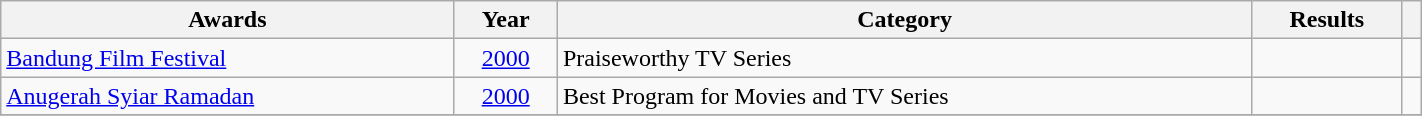<table class="wikitable" width="75%">
<tr>
<th>Awards</th>
<th>Year</th>
<th>Category</th>
<th>Results</th>
<th></th>
</tr>
<tr>
<td><a href='#'>Bandung Film Festival</a></td>
<td align=center><a href='#'>2000</a></td>
<td>Praiseworthy TV Series</td>
<td></td>
<td align="center"></td>
</tr>
<tr>
<td><a href='#'>Anugerah Syiar Ramadan</a></td>
<td align=center><a href='#'>2000</a></td>
<td>Best Program for Movies and TV Series</td>
<td></td>
<td align="center"></td>
</tr>
<tr>
</tr>
</table>
